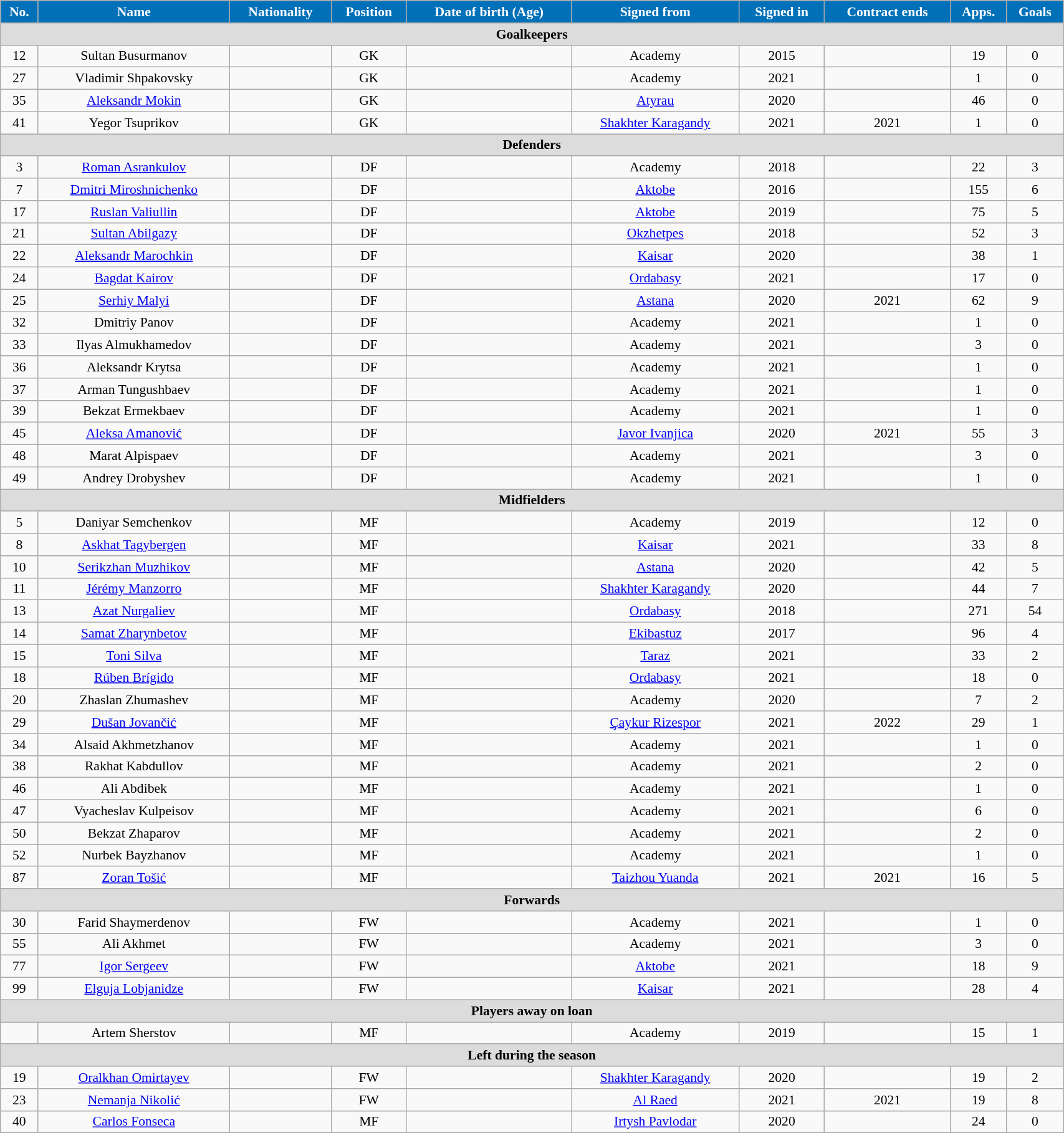<table class="wikitable"  style="text-align:center; font-size:90%; width:90%;">
<tr>
<th style="background:#0070B8; color:#FFFFFF; text-align:center;">No.</th>
<th style="background:#0070B8; color:#FFFFFF; text-align:center;">Name</th>
<th style="background:#0070B8; color:#FFFFFF; text-align:center;">Nationality</th>
<th style="background:#0070B8; color:#FFFFFF; text-align:center;">Position</th>
<th style="background:#0070B8; color:#FFFFFF; text-align:center;">Date of birth (Age)</th>
<th style="background:#0070B8; color:#FFFFFF; text-align:center;">Signed from</th>
<th style="background:#0070B8; color:#FFFFFF; text-align:center;">Signed in</th>
<th style="background:#0070B8; color:#FFFFFF; text-align:center;">Contract ends</th>
<th style="background:#0070B8; color:#FFFFFF; text-align:center;">Apps.</th>
<th style="background:#0070B8; color:#FFFFFF; text-align:center;">Goals</th>
</tr>
<tr>
<th colspan="11"  style="background:#dcdcdc; text-align:center;">Goalkeepers</th>
</tr>
<tr>
<td>12</td>
<td>Sultan Busurmanov</td>
<td></td>
<td>GK</td>
<td></td>
<td>Academy</td>
<td>2015</td>
<td></td>
<td>19</td>
<td>0</td>
</tr>
<tr>
<td>27</td>
<td>Vladimir Shpakovsky</td>
<td></td>
<td>GK</td>
<td></td>
<td>Academy</td>
<td>2021</td>
<td></td>
<td>1</td>
<td>0</td>
</tr>
<tr>
<td>35</td>
<td><a href='#'>Aleksandr Mokin</a></td>
<td></td>
<td>GK</td>
<td></td>
<td><a href='#'>Atyrau</a></td>
<td>2020</td>
<td></td>
<td>46</td>
<td>0</td>
</tr>
<tr>
<td>41</td>
<td>Yegor Tsuprikov</td>
<td></td>
<td>GK</td>
<td></td>
<td><a href='#'>Shakhter Karagandy</a></td>
<td>2021</td>
<td>2021</td>
<td>1</td>
<td>0</td>
</tr>
<tr>
<th colspan="11"  style="background:#dcdcdc; text-align:center;">Defenders</th>
</tr>
<tr>
<td>3</td>
<td><a href='#'>Roman Asrankulov</a></td>
<td></td>
<td>DF</td>
<td></td>
<td>Academy</td>
<td>2018</td>
<td></td>
<td>22</td>
<td>3</td>
</tr>
<tr>
<td>7</td>
<td><a href='#'>Dmitri Miroshnichenko</a></td>
<td></td>
<td>DF</td>
<td></td>
<td><a href='#'>Aktobe</a></td>
<td>2016</td>
<td></td>
<td>155</td>
<td>6</td>
</tr>
<tr>
<td>17</td>
<td><a href='#'>Ruslan Valiullin</a></td>
<td></td>
<td>DF</td>
<td></td>
<td><a href='#'>Aktobe</a></td>
<td>2019</td>
<td></td>
<td>75</td>
<td>5</td>
</tr>
<tr>
<td>21</td>
<td><a href='#'>Sultan Abilgazy</a></td>
<td></td>
<td>DF</td>
<td></td>
<td><a href='#'>Okzhetpes</a></td>
<td>2018</td>
<td></td>
<td>52</td>
<td>3</td>
</tr>
<tr>
<td>22</td>
<td><a href='#'>Aleksandr Marochkin</a></td>
<td></td>
<td>DF</td>
<td></td>
<td><a href='#'>Kaisar</a></td>
<td>2020</td>
<td></td>
<td>38</td>
<td>1</td>
</tr>
<tr>
<td>24</td>
<td><a href='#'>Bagdat Kairov</a></td>
<td></td>
<td>DF</td>
<td></td>
<td><a href='#'>Ordabasy</a></td>
<td>2021</td>
<td></td>
<td>17</td>
<td>0</td>
</tr>
<tr>
<td>25</td>
<td><a href='#'>Serhiy Malyi</a></td>
<td></td>
<td>DF</td>
<td></td>
<td><a href='#'>Astana</a></td>
<td>2020</td>
<td>2021</td>
<td>62</td>
<td>9</td>
</tr>
<tr>
<td>32</td>
<td>Dmitriy Panov</td>
<td></td>
<td>DF</td>
<td></td>
<td>Academy</td>
<td>2021</td>
<td></td>
<td>1</td>
<td>0</td>
</tr>
<tr>
<td>33</td>
<td>Ilyas Almukhamedov</td>
<td></td>
<td>DF</td>
<td></td>
<td>Academy</td>
<td>2021</td>
<td></td>
<td>3</td>
<td>0</td>
</tr>
<tr>
<td>36</td>
<td>Aleksandr Krytsa</td>
<td></td>
<td>DF</td>
<td></td>
<td>Academy</td>
<td>2021</td>
<td></td>
<td>1</td>
<td>0</td>
</tr>
<tr>
<td>37</td>
<td>Arman Tungushbaev</td>
<td></td>
<td>DF</td>
<td></td>
<td>Academy</td>
<td>2021</td>
<td></td>
<td>1</td>
<td>0</td>
</tr>
<tr>
<td>39</td>
<td>Bekzat Ermekbaev</td>
<td></td>
<td>DF</td>
<td></td>
<td>Academy</td>
<td>2021</td>
<td></td>
<td>1</td>
<td>0</td>
</tr>
<tr>
<td>45</td>
<td><a href='#'>Aleksa Amanović</a></td>
<td></td>
<td>DF</td>
<td></td>
<td><a href='#'>Javor Ivanjica</a></td>
<td>2020</td>
<td>2021</td>
<td>55</td>
<td>3</td>
</tr>
<tr>
<td>48</td>
<td>Marat Alpispaev</td>
<td></td>
<td>DF</td>
<td></td>
<td>Academy</td>
<td>2021</td>
<td></td>
<td>3</td>
<td>0</td>
</tr>
<tr>
<td>49</td>
<td>Andrey Drobyshev</td>
<td></td>
<td>DF</td>
<td></td>
<td>Academy</td>
<td>2021</td>
<td></td>
<td>1</td>
<td>0</td>
</tr>
<tr>
<th colspan="11"  style="background:#dcdcdc; text-align:center;">Midfielders</th>
</tr>
<tr>
<td>5</td>
<td>Daniyar Semchenkov</td>
<td></td>
<td>MF</td>
<td></td>
<td>Academy</td>
<td>2019</td>
<td></td>
<td>12</td>
<td>0</td>
</tr>
<tr>
<td>8</td>
<td><a href='#'>Askhat Tagybergen</a></td>
<td></td>
<td>MF</td>
<td></td>
<td><a href='#'>Kaisar</a></td>
<td>2021</td>
<td></td>
<td>33</td>
<td>8</td>
</tr>
<tr>
<td>10</td>
<td><a href='#'>Serikzhan Muzhikov</a></td>
<td></td>
<td>MF</td>
<td></td>
<td><a href='#'>Astana</a></td>
<td>2020</td>
<td></td>
<td>42</td>
<td>5</td>
</tr>
<tr>
<td>11</td>
<td><a href='#'>Jérémy Manzorro</a></td>
<td></td>
<td>MF</td>
<td></td>
<td><a href='#'>Shakhter Karagandy</a></td>
<td>2020</td>
<td></td>
<td>44</td>
<td>7</td>
</tr>
<tr>
<td>13</td>
<td><a href='#'>Azat Nurgaliev</a></td>
<td></td>
<td>MF</td>
<td></td>
<td><a href='#'>Ordabasy</a></td>
<td>2018</td>
<td></td>
<td>271</td>
<td>54</td>
</tr>
<tr>
<td>14</td>
<td><a href='#'>Samat Zharynbetov</a></td>
<td></td>
<td>MF</td>
<td></td>
<td><a href='#'>Ekibastuz</a></td>
<td>2017</td>
<td></td>
<td>96</td>
<td>4</td>
</tr>
<tr>
<td>15</td>
<td><a href='#'>Toni Silva</a></td>
<td></td>
<td>MF</td>
<td></td>
<td><a href='#'>Taraz</a></td>
<td>2021</td>
<td></td>
<td>33</td>
<td>2</td>
</tr>
<tr>
<td>18</td>
<td><a href='#'>Rúben Brígido</a></td>
<td></td>
<td>MF</td>
<td></td>
<td><a href='#'>Ordabasy</a></td>
<td>2021</td>
<td></td>
<td>18</td>
<td>0</td>
</tr>
<tr>
<td>20</td>
<td>Zhaslan Zhumashev</td>
<td></td>
<td>MF</td>
<td></td>
<td>Academy</td>
<td>2020</td>
<td></td>
<td>7</td>
<td>2</td>
</tr>
<tr>
<td>29</td>
<td><a href='#'>Dušan Jovančić</a></td>
<td></td>
<td>MF</td>
<td></td>
<td><a href='#'>Çaykur Rizespor</a></td>
<td>2021</td>
<td>2022</td>
<td>29</td>
<td>1</td>
</tr>
<tr>
<td>34</td>
<td>Alsaid Akhmetzhanov</td>
<td></td>
<td>MF</td>
<td></td>
<td>Academy</td>
<td>2021</td>
<td></td>
<td>1</td>
<td>0</td>
</tr>
<tr>
<td>38</td>
<td>Rakhat Kabdullov</td>
<td></td>
<td>MF</td>
<td></td>
<td>Academy</td>
<td>2021</td>
<td></td>
<td>2</td>
<td>0</td>
</tr>
<tr>
<td>46</td>
<td>Ali Abdibek</td>
<td></td>
<td>MF</td>
<td></td>
<td>Academy</td>
<td>2021</td>
<td></td>
<td>1</td>
<td>0</td>
</tr>
<tr>
<td>47</td>
<td>Vyacheslav Kulpeisov</td>
<td></td>
<td>MF</td>
<td></td>
<td>Academy</td>
<td>2021</td>
<td></td>
<td>6</td>
<td>0</td>
</tr>
<tr>
<td>50</td>
<td>Bekzat Zhaparov</td>
<td></td>
<td>MF</td>
<td></td>
<td>Academy</td>
<td>2021</td>
<td></td>
<td>2</td>
<td>0</td>
</tr>
<tr>
<td>52</td>
<td>Nurbek Bayzhanov</td>
<td></td>
<td>MF</td>
<td></td>
<td>Academy</td>
<td>2021</td>
<td></td>
<td>1</td>
<td>0</td>
</tr>
<tr>
<td>87</td>
<td><a href='#'>Zoran Tošić</a></td>
<td></td>
<td>MF</td>
<td></td>
<td><a href='#'>Taizhou Yuanda</a></td>
<td>2021</td>
<td>2021</td>
<td>16</td>
<td>5</td>
</tr>
<tr>
<th colspan="11"  style="background:#dcdcdc; text-align:center;">Forwards</th>
</tr>
<tr>
<td>30</td>
<td>Farid Shaymerdenov</td>
<td></td>
<td>FW</td>
<td></td>
<td>Academy</td>
<td>2021</td>
<td></td>
<td>1</td>
<td>0</td>
</tr>
<tr>
<td>55</td>
<td>Ali Akhmet</td>
<td></td>
<td>FW</td>
<td></td>
<td>Academy</td>
<td>2021</td>
<td></td>
<td>3</td>
<td>0</td>
</tr>
<tr>
<td>77</td>
<td><a href='#'>Igor Sergeev</a></td>
<td></td>
<td>FW</td>
<td></td>
<td><a href='#'>Aktobe</a></td>
<td>2021</td>
<td></td>
<td>18</td>
<td>9</td>
</tr>
<tr>
<td>99</td>
<td><a href='#'>Elguja Lobjanidze</a></td>
<td></td>
<td>FW</td>
<td></td>
<td><a href='#'>Kaisar</a></td>
<td>2021</td>
<td></td>
<td>28</td>
<td>4</td>
</tr>
<tr>
<th colspan="11"  style="background:#dcdcdc; text-align:center;">Players away on loan</th>
</tr>
<tr>
<td></td>
<td>Artem Sherstov</td>
<td></td>
<td>MF</td>
<td></td>
<td>Academy</td>
<td>2019</td>
<td></td>
<td>15</td>
<td>1</td>
</tr>
<tr>
<th colspan="11"  style="background:#dcdcdc; text-align:center;">Left during the season</th>
</tr>
<tr>
<td>19</td>
<td><a href='#'>Oralkhan Omirtayev</a></td>
<td></td>
<td>FW</td>
<td></td>
<td><a href='#'>Shakhter Karagandy</a></td>
<td>2020</td>
<td></td>
<td>19</td>
<td>2</td>
</tr>
<tr>
<td>23</td>
<td><a href='#'>Nemanja Nikolić</a></td>
<td></td>
<td>FW</td>
<td></td>
<td><a href='#'>Al Raed</a></td>
<td>2021</td>
<td>2021</td>
<td>19</td>
<td>8</td>
</tr>
<tr>
<td>40</td>
<td><a href='#'>Carlos Fonseca</a></td>
<td></td>
<td>MF</td>
<td></td>
<td><a href='#'>Irtysh Pavlodar</a></td>
<td>2020</td>
<td></td>
<td>24</td>
<td>0</td>
</tr>
</table>
